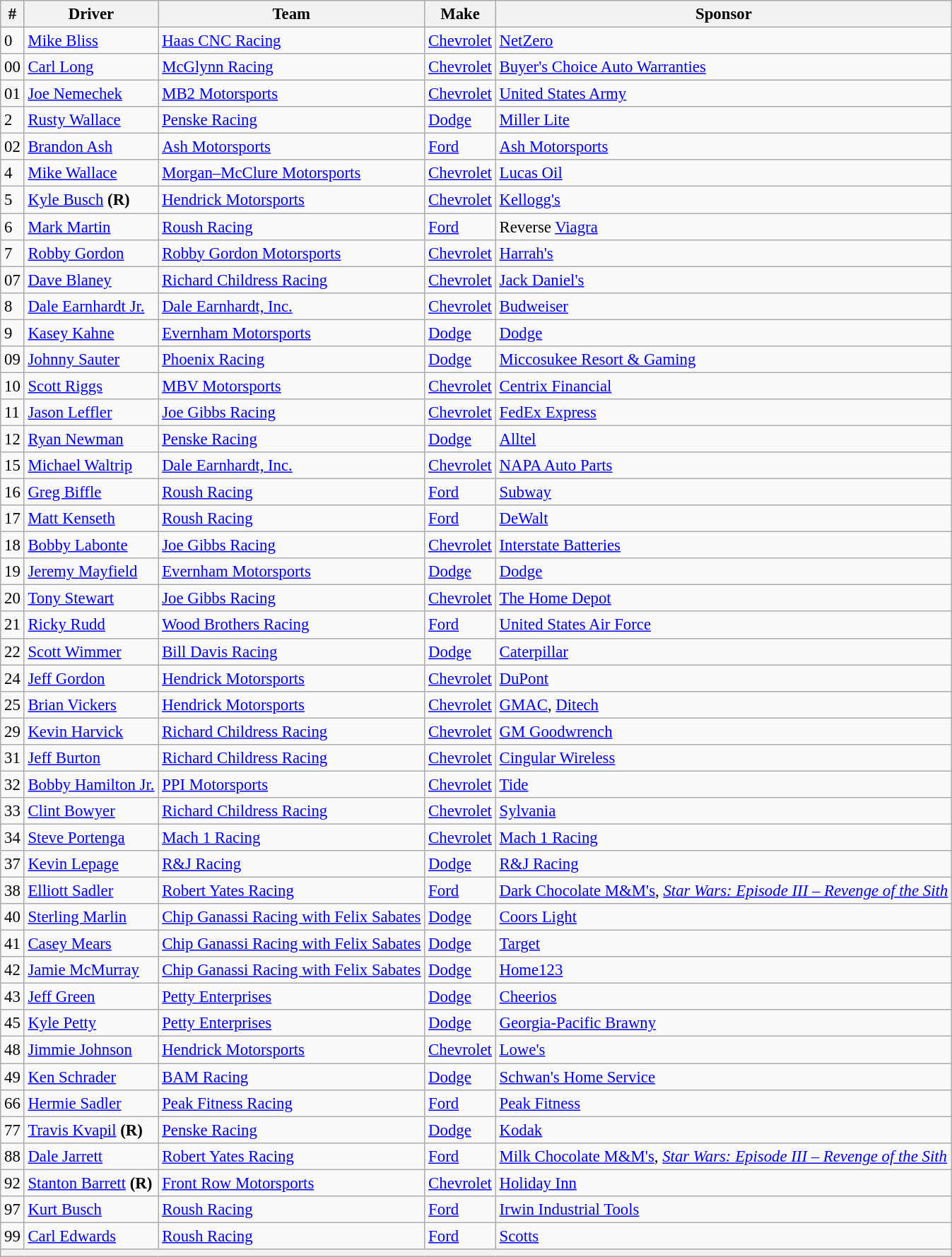<table class="wikitable" style="font-size:95%">
<tr>
<th>#</th>
<th>Driver</th>
<th>Team</th>
<th>Make</th>
<th>Sponsor</th>
</tr>
<tr>
<td>0</td>
<td><a href='#'>Mike Bliss</a></td>
<td><a href='#'>Haas CNC Racing</a></td>
<td><a href='#'>Chevrolet</a></td>
<td><a href='#'>NetZero</a></td>
</tr>
<tr>
<td>00</td>
<td><a href='#'>Carl Long</a></td>
<td><a href='#'>McGlynn Racing</a></td>
<td><a href='#'>Chevrolet</a></td>
<td><a href='#'>Buyer's Choice Auto Warranties</a></td>
</tr>
<tr>
<td>01</td>
<td><a href='#'>Joe Nemechek</a></td>
<td><a href='#'>MB2 Motorsports</a></td>
<td><a href='#'>Chevrolet</a></td>
<td><a href='#'>United States Army</a></td>
</tr>
<tr>
<td>2</td>
<td><a href='#'>Rusty Wallace</a></td>
<td><a href='#'>Penske Racing</a></td>
<td><a href='#'>Dodge</a></td>
<td><a href='#'>Miller Lite</a></td>
</tr>
<tr>
<td>02</td>
<td><a href='#'>Brandon Ash</a></td>
<td><a href='#'>Ash Motorsports</a></td>
<td><a href='#'>Ford</a></td>
<td><a href='#'>Ash Motorsports</a></td>
</tr>
<tr>
<td>4</td>
<td><a href='#'>Mike Wallace</a></td>
<td><a href='#'>Morgan–McClure Motorsports</a></td>
<td><a href='#'>Chevrolet</a></td>
<td><a href='#'>Lucas Oil</a></td>
</tr>
<tr>
<td>5</td>
<td><a href='#'>Kyle Busch</a> <strong>(R)</strong></td>
<td><a href='#'>Hendrick Motorsports</a></td>
<td><a href='#'>Chevrolet</a></td>
<td><a href='#'>Kellogg's</a></td>
</tr>
<tr>
<td>6</td>
<td><a href='#'>Mark Martin</a></td>
<td><a href='#'>Roush Racing</a></td>
<td><a href='#'>Ford</a></td>
<td>Reverse <a href='#'>Viagra</a></td>
</tr>
<tr>
<td>7</td>
<td><a href='#'>Robby Gordon</a></td>
<td><a href='#'>Robby Gordon Motorsports</a></td>
<td><a href='#'>Chevrolet</a></td>
<td><a href='#'>Harrah's</a></td>
</tr>
<tr>
<td>07</td>
<td><a href='#'>Dave Blaney</a></td>
<td><a href='#'>Richard Childress Racing</a></td>
<td><a href='#'>Chevrolet</a></td>
<td><a href='#'>Jack Daniel's</a></td>
</tr>
<tr>
<td>8</td>
<td><a href='#'>Dale Earnhardt Jr.</a></td>
<td><a href='#'>Dale Earnhardt, Inc.</a></td>
<td><a href='#'>Chevrolet</a></td>
<td><a href='#'>Budweiser</a></td>
</tr>
<tr>
<td>9</td>
<td><a href='#'>Kasey Kahne</a></td>
<td><a href='#'>Evernham Motorsports</a></td>
<td><a href='#'>Dodge</a></td>
<td><a href='#'>Dodge</a></td>
</tr>
<tr>
<td>09</td>
<td><a href='#'>Johnny Sauter</a></td>
<td><a href='#'>Phoenix Racing</a></td>
<td><a href='#'>Dodge</a></td>
<td><a href='#'>Miccosukee Resort & Gaming</a></td>
</tr>
<tr>
<td>10</td>
<td><a href='#'>Scott Riggs</a></td>
<td><a href='#'>MBV Motorsports</a></td>
<td><a href='#'>Chevrolet</a></td>
<td><a href='#'>Centrix Financial</a></td>
</tr>
<tr>
<td>11</td>
<td><a href='#'>Jason Leffler</a></td>
<td><a href='#'>Joe Gibbs Racing</a></td>
<td><a href='#'>Chevrolet</a></td>
<td><a href='#'>FedEx Express</a></td>
</tr>
<tr>
<td>12</td>
<td><a href='#'>Ryan Newman</a></td>
<td><a href='#'>Penske Racing</a></td>
<td><a href='#'>Dodge</a></td>
<td><a href='#'>Alltel</a></td>
</tr>
<tr>
<td>15</td>
<td><a href='#'>Michael Waltrip</a></td>
<td><a href='#'>Dale Earnhardt, Inc.</a></td>
<td><a href='#'>Chevrolet</a></td>
<td><a href='#'>NAPA Auto Parts</a></td>
</tr>
<tr>
<td>16</td>
<td><a href='#'>Greg Biffle</a></td>
<td><a href='#'>Roush Racing</a></td>
<td><a href='#'>Ford</a></td>
<td><a href='#'>Subway</a></td>
</tr>
<tr>
<td>17</td>
<td><a href='#'>Matt Kenseth</a></td>
<td><a href='#'>Roush Racing</a></td>
<td><a href='#'>Ford</a></td>
<td><a href='#'>DeWalt</a></td>
</tr>
<tr>
<td>18</td>
<td><a href='#'>Bobby Labonte</a></td>
<td><a href='#'>Joe Gibbs Racing</a></td>
<td><a href='#'>Chevrolet</a></td>
<td><a href='#'>Interstate Batteries</a></td>
</tr>
<tr>
<td>19</td>
<td><a href='#'>Jeremy Mayfield</a></td>
<td><a href='#'>Evernham Motorsports</a></td>
<td><a href='#'>Dodge</a></td>
<td><a href='#'>Dodge</a></td>
</tr>
<tr>
<td>20</td>
<td><a href='#'>Tony Stewart</a></td>
<td><a href='#'>Joe Gibbs Racing</a></td>
<td><a href='#'>Chevrolet</a></td>
<td><a href='#'>The Home Depot</a></td>
</tr>
<tr>
<td>21</td>
<td><a href='#'>Ricky Rudd</a></td>
<td><a href='#'>Wood Brothers Racing</a></td>
<td><a href='#'>Ford</a></td>
<td><a href='#'>United States Air Force</a></td>
</tr>
<tr>
<td>22</td>
<td><a href='#'>Scott Wimmer</a></td>
<td><a href='#'>Bill Davis Racing</a></td>
<td><a href='#'>Dodge</a></td>
<td><a href='#'>Caterpillar</a></td>
</tr>
<tr>
<td>24</td>
<td><a href='#'>Jeff Gordon</a></td>
<td><a href='#'>Hendrick Motorsports</a></td>
<td><a href='#'>Chevrolet</a></td>
<td><a href='#'>DuPont</a></td>
</tr>
<tr>
<td>25</td>
<td><a href='#'>Brian Vickers</a></td>
<td><a href='#'>Hendrick Motorsports</a></td>
<td><a href='#'>Chevrolet</a></td>
<td><a href='#'>GMAC</a>, <a href='#'>Ditech</a></td>
</tr>
<tr>
<td>29</td>
<td><a href='#'>Kevin Harvick</a></td>
<td><a href='#'>Richard Childress Racing</a></td>
<td><a href='#'>Chevrolet</a></td>
<td><a href='#'>GM Goodwrench</a></td>
</tr>
<tr>
<td>31</td>
<td><a href='#'>Jeff Burton</a></td>
<td><a href='#'>Richard Childress Racing</a></td>
<td><a href='#'>Chevrolet</a></td>
<td><a href='#'>Cingular Wireless</a></td>
</tr>
<tr>
<td>32</td>
<td><a href='#'>Bobby Hamilton Jr.</a></td>
<td><a href='#'>PPI Motorsports</a></td>
<td><a href='#'>Chevrolet</a></td>
<td><a href='#'>Tide</a></td>
</tr>
<tr>
<td>33</td>
<td><a href='#'>Clint Bowyer</a></td>
<td><a href='#'>Richard Childress Racing</a></td>
<td><a href='#'>Chevrolet</a></td>
<td><a href='#'>Sylvania</a></td>
</tr>
<tr>
<td>34</td>
<td><a href='#'>Steve Portenga</a></td>
<td><a href='#'>Mach 1 Racing</a></td>
<td><a href='#'>Chevrolet</a></td>
<td><a href='#'>Mach 1 Racing</a></td>
</tr>
<tr>
<td>37</td>
<td><a href='#'>Kevin Lepage</a></td>
<td><a href='#'>R&J Racing</a></td>
<td><a href='#'>Dodge</a></td>
<td><a href='#'>R&J Racing</a></td>
</tr>
<tr>
<td>38</td>
<td><a href='#'>Elliott Sadler</a></td>
<td><a href='#'>Robert Yates Racing</a></td>
<td><a href='#'>Ford</a></td>
<td><a href='#'>Dark Chocolate M&M's</a>, <em><a href='#'>Star Wars: Episode III – Revenge of the Sith</a></em></td>
</tr>
<tr>
<td>40</td>
<td><a href='#'>Sterling Marlin</a></td>
<td><a href='#'>Chip Ganassi Racing with Felix Sabates</a></td>
<td><a href='#'>Dodge</a></td>
<td><a href='#'>Coors Light</a></td>
</tr>
<tr>
<td>41</td>
<td><a href='#'>Casey Mears</a></td>
<td><a href='#'>Chip Ganassi Racing with Felix Sabates</a></td>
<td><a href='#'>Dodge</a></td>
<td><a href='#'>Target</a></td>
</tr>
<tr>
<td>42</td>
<td><a href='#'>Jamie McMurray</a></td>
<td><a href='#'>Chip Ganassi Racing with Felix Sabates</a></td>
<td><a href='#'>Dodge</a></td>
<td><a href='#'>Home123</a></td>
</tr>
<tr>
<td>43</td>
<td><a href='#'>Jeff Green</a></td>
<td><a href='#'>Petty Enterprises</a></td>
<td><a href='#'>Dodge</a></td>
<td><a href='#'>Cheerios</a></td>
</tr>
<tr>
<td>45</td>
<td><a href='#'>Kyle Petty</a></td>
<td><a href='#'>Petty Enterprises</a></td>
<td><a href='#'>Dodge</a></td>
<td><a href='#'>Georgia-Pacific Brawny</a></td>
</tr>
<tr>
<td>48</td>
<td><a href='#'>Jimmie Johnson</a></td>
<td><a href='#'>Hendrick Motorsports</a></td>
<td><a href='#'>Chevrolet</a></td>
<td><a href='#'>Lowe's</a></td>
</tr>
<tr>
<td>49</td>
<td><a href='#'>Ken Schrader</a></td>
<td><a href='#'>BAM Racing</a></td>
<td><a href='#'>Dodge</a></td>
<td><a href='#'>Schwan's Home Service</a></td>
</tr>
<tr>
<td>66</td>
<td><a href='#'>Hermie Sadler</a></td>
<td><a href='#'>Peak Fitness Racing</a></td>
<td><a href='#'>Ford</a></td>
<td><a href='#'>Peak Fitness</a></td>
</tr>
<tr>
<td>77</td>
<td><a href='#'>Travis Kvapil</a> <strong>(R)</strong></td>
<td><a href='#'>Penske Racing</a></td>
<td><a href='#'>Dodge</a></td>
<td><a href='#'>Kodak</a></td>
</tr>
<tr>
<td>88</td>
<td><a href='#'>Dale Jarrett</a></td>
<td><a href='#'>Robert Yates Racing</a></td>
<td><a href='#'>Ford</a></td>
<td><a href='#'>Milk Chocolate M&M's</a>, <em><a href='#'>Star Wars: Episode III – Revenge of the Sith</a></em></td>
</tr>
<tr>
<td>92</td>
<td><a href='#'>Stanton Barrett</a> <strong>(R)</strong></td>
<td><a href='#'>Front Row Motorsports</a></td>
<td><a href='#'>Chevrolet</a></td>
<td><a href='#'>Holiday Inn</a></td>
</tr>
<tr>
<td>97</td>
<td><a href='#'>Kurt Busch</a></td>
<td><a href='#'>Roush Racing</a></td>
<td><a href='#'>Ford</a></td>
<td><a href='#'>Irwin Industrial Tools</a></td>
</tr>
<tr>
<td>99</td>
<td><a href='#'>Carl Edwards</a></td>
<td><a href='#'>Roush Racing</a></td>
<td><a href='#'>Ford</a></td>
<td><a href='#'>Scotts</a></td>
</tr>
<tr>
<th colspan="5"></th>
</tr>
</table>
